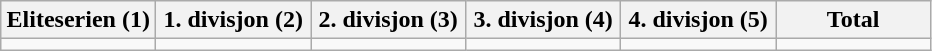<table class="wikitable">
<tr>
<th width="16.6%">Eliteserien (1)</th>
<th width="16.6%">1. divisjon (2)</th>
<th width="16.6%">2. divisjon (3)</th>
<th width="16.6%">3. divisjon (4)</th>
<th width="16.6%">4. divisjon (5)</th>
<th width="16.6%">Total</th>
</tr>
<tr>
<td></td>
<td></td>
<td></td>
<td></td>
<td></td>
<td></td>
</tr>
</table>
